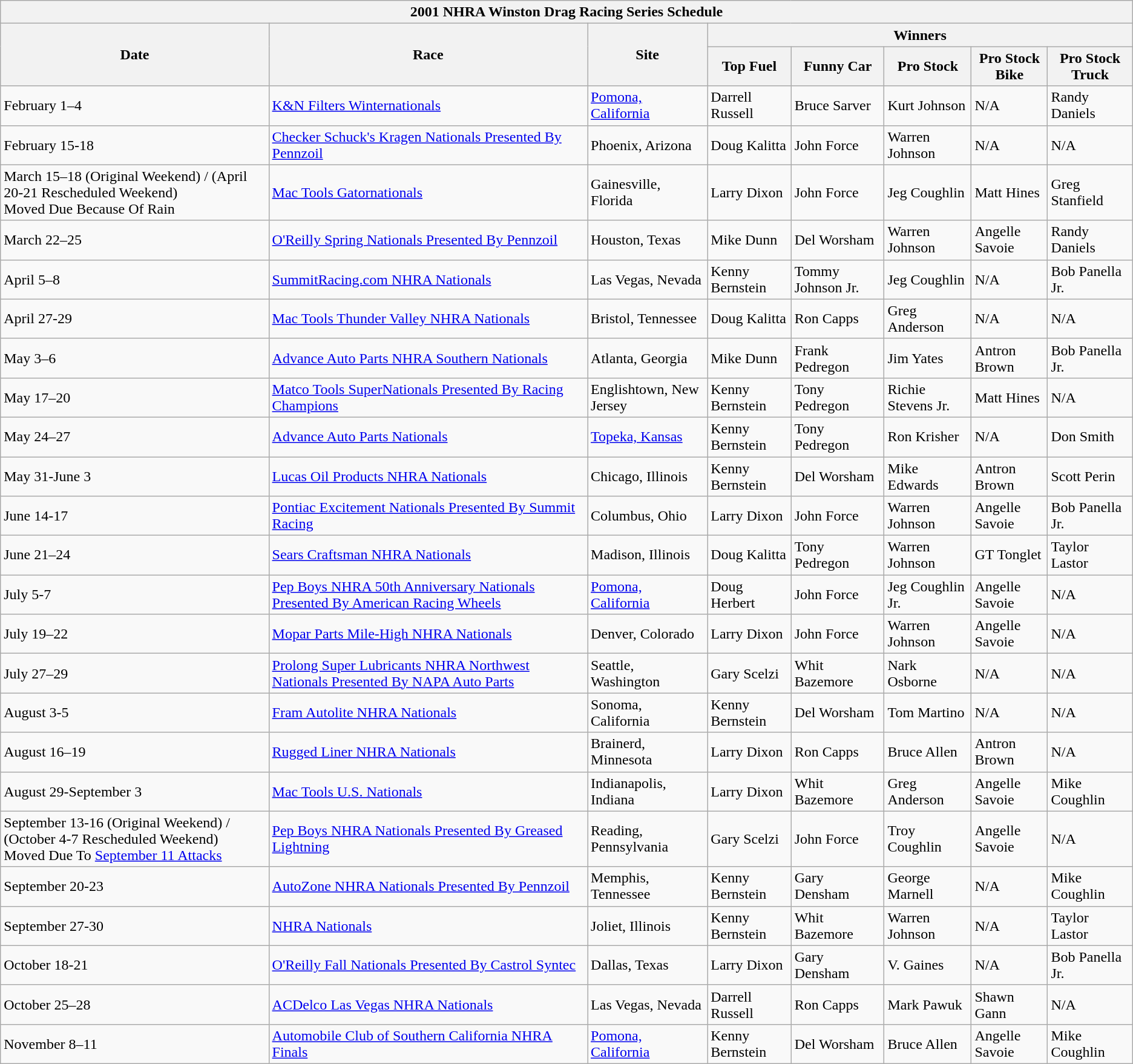<table class="wikitable">
<tr>
<th colspan="8">2001 NHRA Winston Drag Racing Series Schedule</th>
</tr>
<tr>
<th rowspan="2">Date</th>
<th rowspan="2">Race</th>
<th rowspan="2">Site</th>
<th colspan="5">Winners</th>
</tr>
<tr>
<th>Top Fuel</th>
<th>Funny Car</th>
<th>Pro Stock</th>
<th>Pro Stock Bike</th>
<th>Pro Stock Truck</th>
</tr>
<tr>
<td>February 1–4</td>
<td><a href='#'>K&N Filters Winternationals</a></td>
<td><a href='#'>Pomona, California</a></td>
<td>Darrell Russell</td>
<td>Bruce Sarver</td>
<td>Kurt Johnson</td>
<td>N/A</td>
<td>Randy Daniels</td>
</tr>
<tr>
<td>February 15-18</td>
<td><a href='#'>Checker Schuck's Kragen Nationals Presented By Pennzoil</a></td>
<td>Phoenix, Arizona</td>
<td>Doug Kalitta</td>
<td>John Force</td>
<td>Warren Johnson</td>
<td>N/A</td>
<td>N/A</td>
</tr>
<tr>
<td>March 15–18 (Original Weekend) / (April 20-21 Rescheduled Weekend)<br>Moved Due Because Of Rain</td>
<td><a href='#'>Mac Tools Gatornationals</a></td>
<td>Gainesville, Florida</td>
<td>Larry Dixon</td>
<td>John Force</td>
<td>Jeg Coughlin</td>
<td>Matt Hines</td>
<td>Greg Stanfield</td>
</tr>
<tr>
<td>March 22–25</td>
<td><a href='#'>O'Reilly Spring Nationals Presented By Pennzoil</a></td>
<td>Houston, Texas</td>
<td>Mike Dunn</td>
<td>Del Worsham</td>
<td>Warren Johnson</td>
<td>Angelle Savoie</td>
<td>Randy Daniels</td>
</tr>
<tr>
<td>April 5–8</td>
<td><a href='#'>SummitRacing.com NHRA Nationals</a></td>
<td>Las Vegas, Nevada</td>
<td>Kenny Bernstein</td>
<td>Tommy Johnson Jr.</td>
<td>Jeg Coughlin</td>
<td>N/A</td>
<td>Bob Panella Jr.</td>
</tr>
<tr>
<td>April 27-29</td>
<td><a href='#'>Mac Tools Thunder Valley NHRA Nationals</a></td>
<td>Bristol, Tennessee</td>
<td>Doug Kalitta</td>
<td>Ron Capps</td>
<td>Greg Anderson</td>
<td>N/A</td>
<td>N/A</td>
</tr>
<tr>
<td>May 3–6</td>
<td><a href='#'>Advance Auto Parts NHRA Southern Nationals</a></td>
<td>Atlanta, Georgia</td>
<td>Mike Dunn</td>
<td>Frank Pedregon</td>
<td>Jim Yates</td>
<td>Antron Brown</td>
<td>Bob Panella Jr.</td>
</tr>
<tr>
<td>May 17–20</td>
<td><a href='#'>Matco Tools SuperNationals Presented By Racing Champions</a></td>
<td>Englishtown, New Jersey</td>
<td>Kenny Bernstein</td>
<td>Tony Pedregon</td>
<td>Richie Stevens Jr.</td>
<td>Matt Hines</td>
<td>N/A</td>
</tr>
<tr>
<td>May 24–27</td>
<td><a href='#'>Advance Auto Parts Nationals</a></td>
<td><a href='#'>Topeka, Kansas</a></td>
<td>Kenny Bernstein</td>
<td>Tony Pedregon</td>
<td>Ron Krisher</td>
<td>N/A</td>
<td>Don Smith</td>
</tr>
<tr>
<td>May 31-June 3</td>
<td><a href='#'>Lucas Oil Products NHRA Nationals</a></td>
<td>Chicago, Illinois</td>
<td>Kenny Bernstein</td>
<td>Del Worsham</td>
<td>Mike Edwards</td>
<td>Antron Brown</td>
<td>Scott Perin</td>
</tr>
<tr>
<td>June 14-17</td>
<td><a href='#'>Pontiac Excitement Nationals Presented By Summit Racing</a></td>
<td>Columbus, Ohio</td>
<td>Larry Dixon</td>
<td>John Force</td>
<td>Warren Johnson</td>
<td>Angelle Savoie</td>
<td>Bob Panella Jr.</td>
</tr>
<tr>
<td>June 21–24</td>
<td><a href='#'>Sears Craftsman NHRA Nationals</a></td>
<td>Madison, Illinois</td>
<td>Doug Kalitta</td>
<td>Tony  Pedregon</td>
<td>Warren Johnson</td>
<td>GT Tonglet</td>
<td>Taylor Lastor</td>
</tr>
<tr>
<td>July 5-7</td>
<td><a href='#'>Pep Boys NHRA 50th Anniversary Nationals Presented By American Racing Wheels</a></td>
<td><a href='#'>Pomona, California</a></td>
<td>Doug Herbert</td>
<td>John Force</td>
<td>Jeg Coughlin Jr.</td>
<td>Angelle Savoie</td>
<td>N/A</td>
</tr>
<tr>
<td>July 19–22</td>
<td><a href='#'>Mopar Parts Mile-High NHRA Nationals</a></td>
<td>Denver, Colorado</td>
<td>Larry Dixon</td>
<td>John Force</td>
<td>Warren Johnson</td>
<td>Angelle Savoie</td>
<td>N/A</td>
</tr>
<tr>
<td>July 27–29</td>
<td><a href='#'> Prolong Super Lubricants NHRA Northwest Nationals Presented By NAPA Auto Parts</a></td>
<td>Seattle, Washington</td>
<td>Gary Scelzi</td>
<td>Whit Bazemore</td>
<td>Nark Osborne</td>
<td>N/A</td>
<td>N/A</td>
</tr>
<tr>
<td>August 3-5</td>
<td><a href='#'>Fram Autolite NHRA Nationals</a></td>
<td>Sonoma, California</td>
<td>Kenny Bernstein</td>
<td>Del Worsham</td>
<td>Tom Martino</td>
<td>N/A</td>
<td>N/A</td>
</tr>
<tr>
<td>August 16–19</td>
<td><a href='#'>Rugged Liner NHRA Nationals</a></td>
<td>Brainerd, Minnesota</td>
<td>Larry Dixon</td>
<td>Ron Capps</td>
<td>Bruce Allen</td>
<td>Antron Brown</td>
<td>N/A</td>
</tr>
<tr>
<td>August 29-September 3</td>
<td><a href='#'>Mac Tools U.S. Nationals</a></td>
<td>Indianapolis, Indiana</td>
<td>Larry Dixon</td>
<td>Whit Bazemore</td>
<td>Greg Anderson</td>
<td>Angelle Savoie</td>
<td>Mike Coughlin</td>
</tr>
<tr>
<td>September 13-16 (Original Weekend) / (October 4-7 Rescheduled Weekend)<br>Moved Due To <a href='#'>September 11 Attacks</a></td>
<td><a href='#'>Pep Boys NHRA Nationals Presented By Greased Lightning</a></td>
<td>Reading, Pennsylvania</td>
<td>Gary Scelzi</td>
<td>John Force</td>
<td>Troy Coughlin</td>
<td>Angelle Savoie</td>
<td>N/A</td>
</tr>
<tr>
<td>September 20-23</td>
<td><a href='#'>AutoZone NHRA Nationals Presented By Pennzoil</a></td>
<td>Memphis, Tennessee</td>
<td>Kenny Bernstein</td>
<td>Gary Densham</td>
<td>George Marnell</td>
<td>N/A</td>
<td>Mike Coughlin</td>
</tr>
<tr>
<td>September 27-30</td>
<td><a href='#'>NHRA Nationals</a></td>
<td>Joliet, Illinois</td>
<td>Kenny Bernstein</td>
<td>Whit Bazemore</td>
<td>Warren Johnson</td>
<td>N/A</td>
<td>Taylor Lastor</td>
</tr>
<tr>
<td>October 18-21</td>
<td><a href='#'>O'Reilly Fall Nationals Presented By Castrol Syntec</a></td>
<td>Dallas, Texas</td>
<td>Larry Dixon</td>
<td>Gary Densham</td>
<td>V. Gaines</td>
<td>N/A</td>
<td>Bob Panella Jr.</td>
</tr>
<tr>
<td>October 25–28</td>
<td><a href='#'>ACDelco Las Vegas NHRA Nationals</a></td>
<td>Las Vegas, Nevada</td>
<td>Darrell Russell</td>
<td>Ron Capps</td>
<td>Mark Pawuk</td>
<td>Shawn Gann</td>
<td>N/A</td>
</tr>
<tr>
<td>November 8–11</td>
<td><a href='#'>Automobile Club of Southern California NHRA Finals</a></td>
<td><a href='#'>Pomona, California</a></td>
<td>Kenny Bernstein</td>
<td>Del Worsham</td>
<td>Bruce Allen</td>
<td>Angelle Savoie</td>
<td>Mike Coughlin</td>
</tr>
</table>
